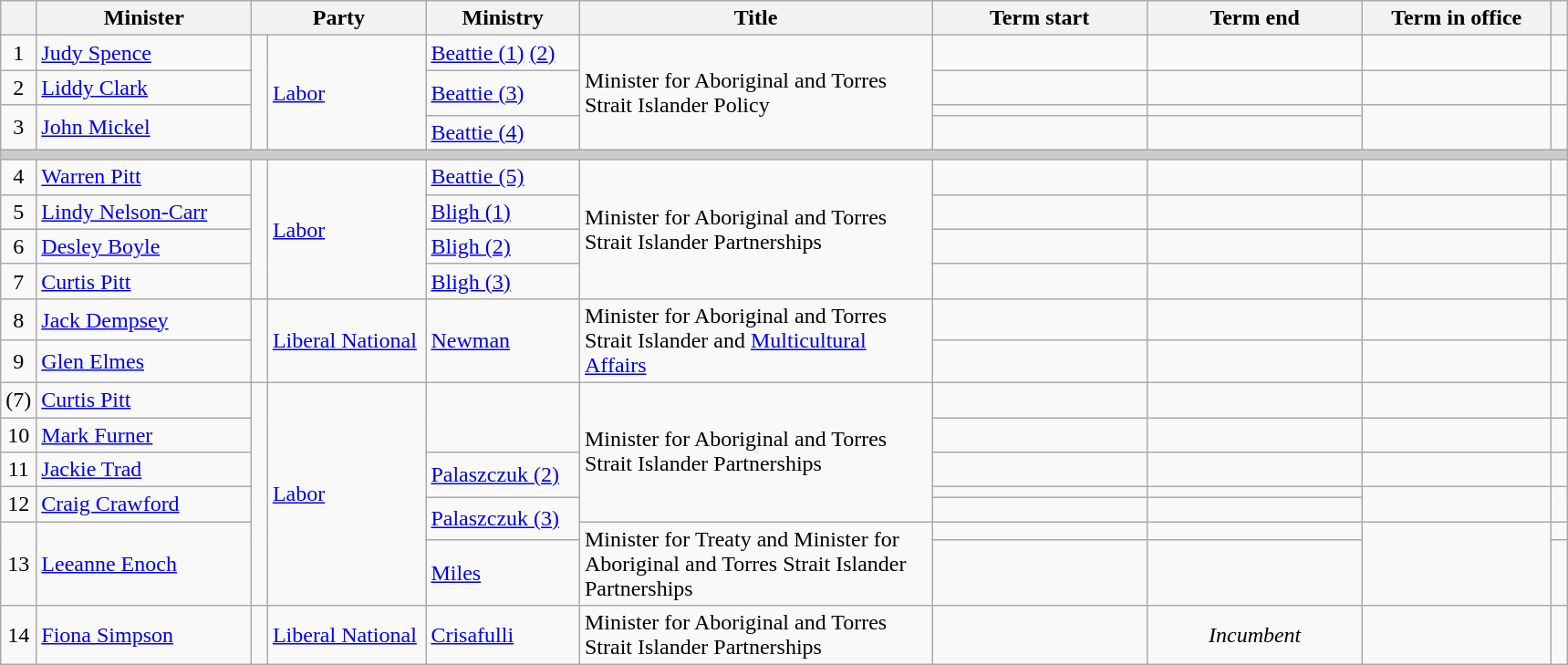<table class="wikitable sortable">
<tr>
<th width=5></th>
<th width=150>Minister</th>
<th width=120 colspan=2>Party</th>
<th width=105>Ministry</th>
<th width=250>Title</th>
<th class="unsortable" width=150>Term start</th>
<th class="unsortable" width=150>Term end</th>
<th width=130>Term in office</th>
<th class="unsortable" width=5></th>
</tr>
<tr>
<td align=center>1</td>
<td><a href='#'>Judy Spence</a></td>
<td rowspan="4" > </td>
<td rowspan="4"><a href='#'>Labor</a></td>
<td><a href='#'>Beattie (1)</a> <a href='#'>(2)</a></td>
<td rowspan="4">Minister for Aboriginal and Torres Strait Islander Policy</td>
<td align=center></td>
<td align=center></td>
<td align=right><strong></strong></td>
<td></td>
</tr>
<tr>
<td align=center>2</td>
<td><a href='#'>Liddy Clark</a></td>
<td rowspan="2"><a href='#'>Beattie (3)</a></td>
<td align=center></td>
<td align=center></td>
<td align=right></td>
<td></td>
</tr>
<tr>
<td rowspan="2" align=center>3</td>
<td rowspan="2"><a href='#'>John Mickel</a></td>
<td align=center></td>
<td align=center></td>
<td rowspan="2" align=right></td>
<td rowspan="2"></td>
</tr>
<tr>
<td><a href='#'>Beattie (4)</a></td>
<td align=center></td>
<td align=center></td>
</tr>
<tr>
<th colspan=10 style="background: #cccccc;"></th>
</tr>
<tr>
<td align=center>4</td>
<td><a href='#'>Warren Pitt</a></td>
<td rowspan="4" > </td>
<td rowspan="4"><a href='#'>Labor</a></td>
<td><a href='#'>Beattie (5)</a></td>
<td rowspan="4">Minister for Aboriginal and Torres Strait Islander Partnerships</td>
<td align=center></td>
<td align=center></td>
<td align=right></td>
<td></td>
</tr>
<tr>
<td align=center>5</td>
<td><a href='#'>Lindy Nelson-Carr</a></td>
<td><a href='#'>Bligh (1)</a></td>
<td align=center></td>
<td align=center></td>
<td align=right></td>
<td></td>
</tr>
<tr>
<td align=center>6</td>
<td><a href='#'>Desley Boyle</a></td>
<td><a href='#'>Bligh (2)</a></td>
<td align=center></td>
<td align=center></td>
<td align=right></td>
<td></td>
</tr>
<tr>
<td align=center>7</td>
<td><a href='#'>Curtis Pitt</a></td>
<td><a href='#'>Bligh (3)</a></td>
<td align=center></td>
<td align=center></td>
<td align=right></td>
<td></td>
</tr>
<tr>
<td align=center>8</td>
<td><a href='#'>Jack Dempsey</a></td>
<td rowspan="2" > </td>
<td rowspan="2"><a href='#'>Liberal National</a></td>
<td rowspan="2"><a href='#'>Newman</a></td>
<td rowspan="2">Minister for Aboriginal and Torres Strait Islander and <a href='#'>Multicultural Affairs</a></td>
<td align=center></td>
<td align=center></td>
<td align=right></td>
<td></td>
</tr>
<tr>
<td align=center>9</td>
<td><a href='#'>Glen Elmes</a></td>
<td align=center></td>
<td align=center></td>
<td align=right></td>
<td></td>
</tr>
<tr>
<td align=center>(7)</td>
<td><a href='#'>Curtis Pitt</a></td>
<td rowspan="7" > </td>
<td rowspan="7"><a href='#'>Labor</a></td>
<td rowspan="2"></td>
<td rowspan="5">Minister for Aboriginal and Torres Strait Islander Partnerships</td>
<td align=center></td>
<td align=center></td>
<td align=right></td>
<td></td>
</tr>
<tr>
<td align=center>10</td>
<td><a href='#'>Mark Furner</a></td>
<td align=center></td>
<td align=center></td>
<td align=right></td>
<td></td>
</tr>
<tr>
<td align=center>11</td>
<td><a href='#'>Jackie Trad</a></td>
<td rowspan="2"><a href='#'>Palaszczuk (2)</a></td>
<td align=center></td>
<td align=center></td>
<td align=right></td>
<td></td>
</tr>
<tr>
<td rowspan="2" align=center>12</td>
<td rowspan="2"><a href='#'>Craig Crawford</a></td>
<td align=center></td>
<td align=center></td>
<td rowspan="2" align=right></td>
<td rowspan="2"></td>
</tr>
<tr>
<td rowspan="2"><a href='#'>Palaszczuk (3)</a></td>
<td align=center></td>
<td align=center></td>
</tr>
<tr>
<td rowspan="2" align=center>13</td>
<td rowspan="2"><a href='#'>Leeanne Enoch</a></td>
<td rowspan="2">Minister for Treaty and Minister for Aboriginal and Torres Strait Islander Partnerships</td>
<td align=center></td>
<td align=center></td>
<td rowspan="2" align=right></td>
<td></td>
</tr>
<tr>
<td><a href='#'>Miles</a></td>
<td align=center></td>
<td align=center></td>
<td></td>
</tr>
<tr>
<td align=center>14</td>
<td><a href='#'>Fiona Simpson</a></td>
<td> </td>
<td><a href='#'>Liberal National</a></td>
<td><a href='#'>Crisafulli</a></td>
<td>Minister for Aboriginal and Torres Strait Islander Partnerships</td>
<td align=center></td>
<td align=center><em>Incumbent</em></td>
<td align=right></td>
<td></td>
</tr>
</table>
